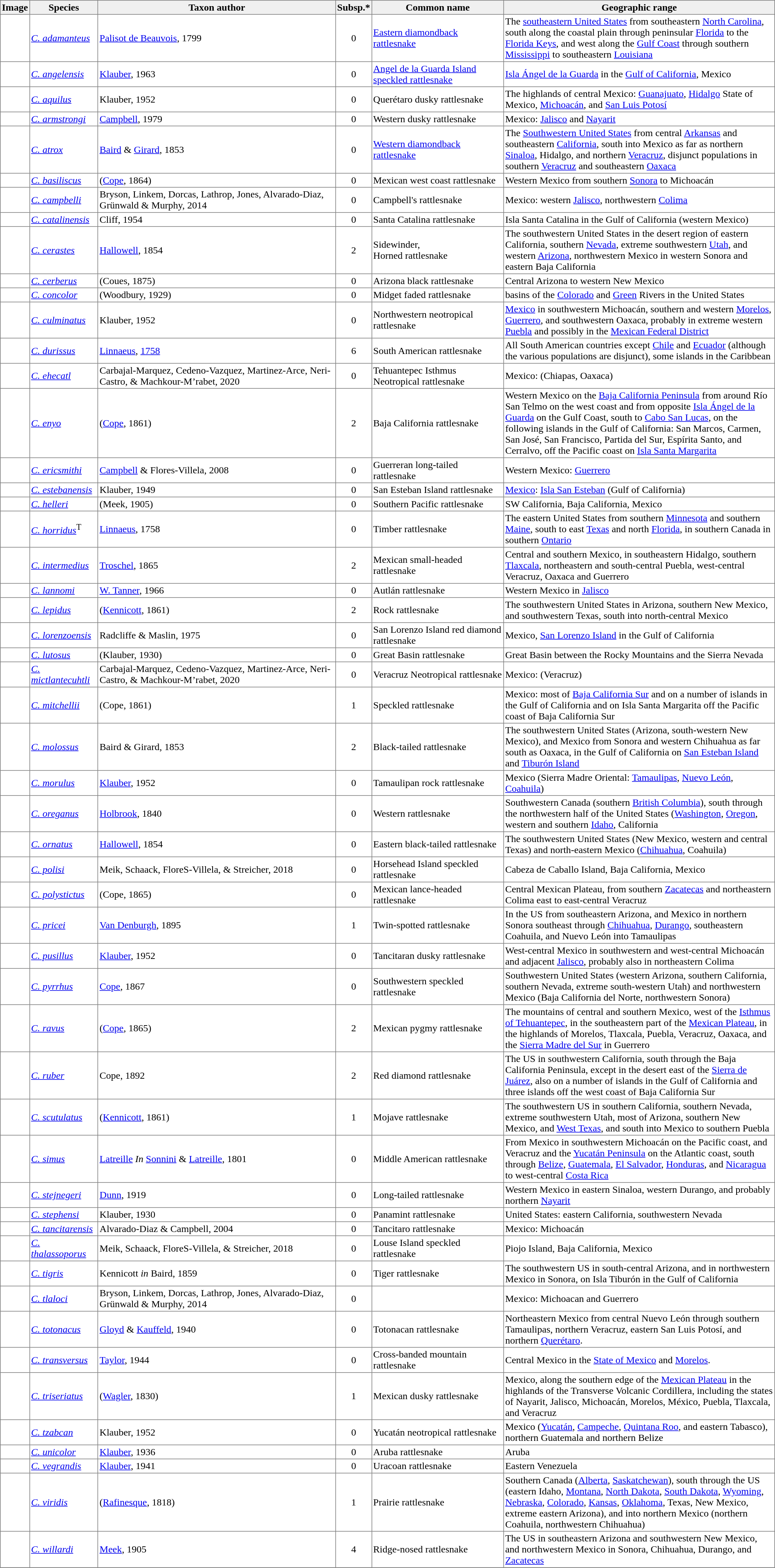<table cellspacing=0 cellpadding=2 border=1 style="border-collapse: collapse;">
<tr>
<th bgcolor="#f0f0f0">Image</th>
<th bgcolor="#f0f0f0">Species</th>
<th bgcolor="#f0f0f0">Taxon author</th>
<th bgcolor="#f0f0f0">Subsp.*</th>
<th bgcolor="#f0f0f0">Common name</th>
<th bgcolor="#f0f0f0">Geographic range</th>
</tr>
<tr>
<td></td>
<td><em><a href='#'>C. adamanteus</a></em></td>
<td><a href='#'>Palisot de Beauvois</a>, 1799</td>
<td align="center">0</td>
<td><a href='#'>Eastern diamondback rattlesnake</a></td>
<td style="width:35%">The <a href='#'>southeastern United States</a> from southeastern <a href='#'>North Carolina</a>, south along the coastal plain through peninsular <a href='#'>Florida</a> to the <a href='#'>Florida Keys</a>, and west along the <a href='#'>Gulf Coast</a> through southern <a href='#'>Mississippi</a> to southeastern <a href='#'>Louisiana</a></td>
</tr>
<tr>
<td></td>
<td><em><a href='#'>C. angelensis</a></em></td>
<td><a href='#'>Klauber</a>, 1963</td>
<td align="center">0</td>
<td><a href='#'>Angel de la Guarda Island speckled rattlesnake</a></td>
<td style="width:35%"><a href='#'>Isla Ángel de la Guarda</a> in the <a href='#'>Gulf of California</a>, Mexico</td>
</tr>
<tr>
<td></td>
<td><em><a href='#'>C. aquilus</a></em></td>
<td>Klauber, 1952</td>
<td align="center">0</td>
<td>Querétaro dusky rattlesnake</td>
<td>The highlands of central Mexico: <a href='#'>Guanajuato</a>, <a href='#'>Hidalgo</a> State of Mexico, <a href='#'>Michoacán</a>, and <a href='#'>San Luis Potosí</a></td>
</tr>
<tr>
<td></td>
<td><em><a href='#'>C. armstrongi</a></em></td>
<td><a href='#'>Campbell</a>, 1979</td>
<td align="center">0</td>
<td>Western dusky rattlesnake</td>
<td>Mexico: <a href='#'>Jalisco</a> and <a href='#'>Nayarit</a></td>
</tr>
<tr>
<td></td>
<td><em><a href='#'>C. atrox</a></em></td>
<td><a href='#'>Baird</a> & <a href='#'>Girard</a>, 1853</td>
<td align="center">0</td>
<td><a href='#'>Western diamondback rattlesnake</a></td>
<td>The <a href='#'>Southwestern United States</a> from central <a href='#'>Arkansas</a> and southeastern <a href='#'>California</a>, south into Mexico as far as northern <a href='#'>Sinaloa</a>, Hidalgo, and northern <a href='#'>Veracruz</a>, disjunct populations in southern <a href='#'>Veracruz</a> and southeastern <a href='#'>Oaxaca</a></td>
</tr>
<tr>
<td></td>
<td><em><a href='#'>C. basiliscus</a></em></td>
<td>(<a href='#'>Cope</a>, 1864)</td>
<td align="center">0</td>
<td>Mexican west coast rattlesnake</td>
<td>Western Mexico from southern <a href='#'>Sonora</a> to Michoacán</td>
</tr>
<tr>
<td></td>
<td><em><a href='#'>C. campbelli</a></em></td>
<td>Bryson, Linkem, Dorcas, Lathrop, Jones, Alvarado-Diaz, Grünwald & Murphy, 2014</td>
<td align="center">0</td>
<td>Campbell's rattlesnake</td>
<td>Mexico: western <a href='#'>Jalisco</a>, northwestern <a href='#'>Colima</a></td>
</tr>
<tr>
<td></td>
<td><em><a href='#'>C. catalinensis</a></em></td>
<td>Cliff, 1954</td>
<td align="center">0</td>
<td>Santa Catalina rattlesnake</td>
<td>Isla Santa Catalina in the Gulf of California (western Mexico)</td>
</tr>
<tr>
<td></td>
<td><em><a href='#'>C. cerastes</a></em></td>
<td><a href='#'>Hallowell</a>, 1854</td>
<td align="center">2</td>
<td>Sidewinder,<br>Horned rattlesnake</td>
<td>The southwestern United States in the desert region of eastern California, southern <a href='#'>Nevada</a>, extreme southwestern <a href='#'>Utah</a>, and western <a href='#'>Arizona</a>, northwestern Mexico in western Sonora and eastern Baja California</td>
</tr>
<tr>
<td></td>
<td><em><a href='#'>C. cerberus</a></em></td>
<td>(Coues, 1875)</td>
<td align="center">0</td>
<td>Arizona black rattlesnake</td>
<td style="width:35%">Central Arizona to western New Mexico</td>
</tr>
<tr>
<td></td>
<td><em><a href='#'>C. concolor</a></em></td>
<td>(Woodbury, 1929)</td>
<td align="center">0</td>
<td>Midget faded rattlesnake</td>
<td style="width:35%">basins of the <a href='#'>Colorado</a> and <a href='#'>Green</a> Rivers in the United States</td>
</tr>
<tr>
<td></td>
<td><em><a href='#'>C. culminatus</a></em></td>
<td>Klauber, 1952</td>
<td align="center">0</td>
<td>Northwestern neotropical rattlesnake</td>
<td style="width:35%"><a href='#'>Mexico</a> in southwestern Michoacán, southern and western <a href='#'>Morelos</a>, <a href='#'>Guerrero</a>, and southwestern Oaxaca, probably in extreme western <a href='#'>Puebla</a> and possibly in the <a href='#'>Mexican Federal District</a></td>
</tr>
<tr>
<td></td>
<td><em><a href='#'>C. durissus</a></em></td>
<td><a href='#'>Linnaeus</a>, <a href='#'>1758</a></td>
<td align="center">6</td>
<td>South American rattlesnake</td>
<td>All South American countries except <a href='#'>Chile</a> and <a href='#'>Ecuador</a> (although the various populations are disjunct), some islands in the Caribbean</td>
</tr>
<tr>
<td></td>
<td><em><a href='#'>C. ehecatl</a></em></td>
<td>Carbajal-Marquez, Cedeno-Vazquez, Martinez-Arce, Neri-Castro, & Machkour-M’rabet, 2020</td>
<td align="center">0</td>
<td>Tehuantepec Isthmus Neotropical rattlesnake</td>
<td>Mexico: (Chiapas, Oaxaca)</td>
</tr>
<tr>
<td></td>
<td><em><a href='#'>C. enyo</a></em></td>
<td>(<a href='#'>Cope</a>, 1861)</td>
<td align="center">2</td>
<td>Baja California rattlesnake</td>
<td>Western Mexico on the <a href='#'>Baja California Peninsula</a> from around Río San Telmo on the west coast and from opposite <a href='#'>Isla Ángel de la Guarda</a> on the Gulf Coast, south to <a href='#'>Cabo San Lucas</a>, on the following islands in the Gulf of California: San Marcos, Carmen, San José, San Francisco, Partida del Sur, Espírita Santo, and Cerralvo, off the Pacific coast on <a href='#'>Isla Santa Margarita</a></td>
</tr>
<tr>
<td></td>
<td><em><a href='#'>C. ericsmithi</a></em></td>
<td><a href='#'>Campbell</a> & Flores-Villela, 2008</td>
<td align="center">0</td>
<td>Guerreran long-tailed rattlesnake</td>
<td>Western Mexico: <a href='#'>Guerrero</a></td>
</tr>
<tr>
<td></td>
<td><em><a href='#'>C. estebanensis</a></em></td>
<td>Klauber, 1949</td>
<td align="center">0</td>
<td>San Esteban Island rattlesnake</td>
<td><a href='#'>Mexico</a>: <a href='#'>Isla San Esteban</a> (Gulf of California)</td>
</tr>
<tr>
<td></td>
<td><em><a href='#'>C. helleri</a></em></td>
<td>(Meek, 1905)</td>
<td align="center">0</td>
<td>Southern Pacific rattlesnake</td>
<td style="width:35%">SW California, Baja California, Mexico</td>
</tr>
<tr>
<td></td>
<td><em><a href='#'>C. horridus</a></em><span><sup>T</sup></span></td>
<td><a href='#'>Linnaeus</a>, 1758</td>
<td align="center">0</td>
<td>Timber rattlesnake</td>
<td>The eastern United States from southern <a href='#'>Minnesota</a> and southern <a href='#'>Maine</a>, south to east <a href='#'>Texas</a> and north <a href='#'>Florida</a>,  in southern Canada in southern <a href='#'>Ontario</a></td>
</tr>
<tr>
<td></td>
<td><em><a href='#'>C. intermedius</a></em></td>
<td><a href='#'>Troschel</a>, 1865</td>
<td align="center">2</td>
<td>Mexican small-headed rattlesnake</td>
<td>Central and southern Mexico, in southeastern Hidalgo, southern <a href='#'>Tlaxcala</a>, northeastern and south-central Puebla, west-central Veracruz, Oaxaca and Guerrero</td>
</tr>
<tr>
<td></td>
<td><em><a href='#'>C. lannomi</a></em></td>
<td><a href='#'>W. Tanner</a>, 1966</td>
<td align="center">0</td>
<td>Autlán rattlesnake</td>
<td>Western Mexico in <a href='#'>Jalisco</a></td>
</tr>
<tr>
<td></td>
<td><em><a href='#'>C. lepidus</a></em></td>
<td>(<a href='#'>Kennicott</a>, 1861)</td>
<td align="center">2</td>
<td>Rock rattlesnake</td>
<td>The southwestern United States in Arizona, southern New Mexico, and southwestern Texas, south into north-central Mexico</td>
</tr>
<tr>
<td></td>
<td><em><a href='#'>C. lorenzoensis</a></em></td>
<td>Radcliffe & Maslin, 1975</td>
<td align="center">0</td>
<td>San Lorenzo Island red diamond rattlesnake</td>
<td>Mexico, <a href='#'>San Lorenzo Island</a> in the Gulf of California</td>
</tr>
<tr>
<td></td>
<td><em><a href='#'>C. lutosus</a></em></td>
<td>(Klauber, 1930)</td>
<td align="center">0</td>
<td>Great Basin rattlesnake</td>
<td style="width:35%">Great Basin between the Rocky Mountains and the Sierra Nevada</td>
</tr>
<tr>
<td></td>
<td><em><a href='#'>C. mictlantecuhtli</a></em></td>
<td>Carbajal-Marquez, Cedeno-Vazquez, Martinez-Arce, Neri-Castro, & Machkour-M’rabet, 2020</td>
<td align="center">0</td>
<td>Veracruz Neotropical rattlesnake</td>
<td>Mexico: (Veracruz)</td>
</tr>
<tr>
<td></td>
<td><em><a href='#'>C. mitchellii</a></em></td>
<td>(Cope, 1861)</td>
<td align="center">1</td>
<td>Speckled rattlesnake</td>
<td>Mexico: most of <a href='#'>Baja California Sur</a> and on a number of islands in the Gulf of California and on Isla Santa Margarita off the Pacific coast of Baja California Sur</td>
</tr>
<tr>
<td></td>
<td><em><a href='#'>C. molossus</a></em></td>
<td>Baird & Girard, 1853</td>
<td align="center">2</td>
<td>Black-tailed rattlesnake</td>
<td>The southwestern United States (Arizona, south-western New Mexico), and Mexico from Sonora and western Chihuahua as far south as Oaxaca, in the Gulf of California on <a href='#'>San Esteban Island</a> and <a href='#'>Tiburón Island</a></td>
</tr>
<tr>
<td></td>
<td><em><a href='#'>C. morulus</a></em></td>
<td><a href='#'>Klauber</a>, 1952</td>
<td align="center">0</td>
<td>Tamaulipan rock rattlesnake</td>
<td>Mexico (Sierra Madre Oriental: <a href='#'>Tamaulipas</a>, <a href='#'>Nuevo León</a>, <a href='#'>Coahuila</a>)</td>
</tr>
<tr>
<td></td>
<td><em><a href='#'>C. oreganus</a></em></td>
<td><a href='#'>Holbrook</a>, 1840</td>
<td align="center">0</td>
<td>Western rattlesnake</td>
<td>Southwestern Canada (southern <a href='#'>British Columbia</a>), south through the northwestern half of the United States (<a href='#'>Washington</a>, <a href='#'>Oregon</a>, western and southern <a href='#'>Idaho</a>, California</td>
</tr>
<tr>
<td></td>
<td><em><a href='#'>C. ornatus</a></em></td>
<td><a href='#'>Hallowell</a>, 1854</td>
<td align="center">0</td>
<td>Eastern black-tailed rattlesnake</td>
<td>The southwestern United States (New Mexico, western and central Texas) and north-eastern Mexico (<a href='#'>Chihuahua</a>, Coahuila)</td>
</tr>
<tr>
<td></td>
<td><em><a href='#'>C. polisi</a></em></td>
<td>Meik, Schaack, FloreS-Villela, & Streicher, 2018</td>
<td align="center">0</td>
<td>Horsehead Island speckled rattlesnake</td>
<td>Cabeza de Caballo Island, Baja California, Mexico</td>
</tr>
<tr>
<td></td>
<td><em><a href='#'>C. polystictus</a></em></td>
<td>(Cope, 1865)</td>
<td align="center">0</td>
<td>Mexican lance-headed rattlesnake</td>
<td>Central Mexican Plateau, from southern <a href='#'>Zacatecas</a> and northeastern Colima east to east-central Veracruz</td>
</tr>
<tr>
<td></td>
<td><em><a href='#'>C. pricei</a></em></td>
<td><a href='#'>Van Denburgh</a>, 1895</td>
<td align="center">1</td>
<td>Twin-spotted rattlesnake</td>
<td>In the US from southeastern Arizona, and Mexico in northern Sonora southeast through <a href='#'>Chihuahua</a>, <a href='#'>Durango</a>, southeastern Coahuila, and Nuevo León into Tamaulipas</td>
</tr>
<tr>
<td></td>
<td><em><a href='#'>C. pusillus</a></em></td>
<td><a href='#'>Klauber</a>, 1952</td>
<td align="center">0</td>
<td>Tancitaran dusky rattlesnake</td>
<td>West-central Mexico in southwestern and west-central Michoacán and adjacent <a href='#'>Jalisco</a>, probably also in northeastern Colima</td>
</tr>
<tr>
<td></td>
<td><em><a href='#'>C. pyrrhus</a></em></td>
<td><a href='#'>Cope</a>, 1867</td>
<td align="center">0</td>
<td>Southwestern speckled rattlesnake</td>
<td>Southwestern United States (western Arizona, southern California, southern Nevada, extreme south-western Utah) and northwestern Mexico (Baja California del Norte, northwestern Sonora)</td>
</tr>
<tr>
<td></td>
<td><em><a href='#'>C. ravus</a></em></td>
<td>(<a href='#'>Cope</a>, 1865)</td>
<td align="center">2</td>
<td>Mexican pygmy rattlesnake</td>
<td>The mountains of central and southern Mexico, west of the <a href='#'>Isthmus of Tehuantepec</a>, in the southeastern part of the <a href='#'>Mexican Plateau</a>, in the highlands of Morelos, Tlaxcala, Puebla, Veracruz, Oaxaca, and the <a href='#'>Sierra Madre del Sur</a> in Guerrero</td>
</tr>
<tr>
<td></td>
<td><em><a href='#'>C. ruber</a></em></td>
<td>Cope, 1892</td>
<td align="center">2</td>
<td>Red diamond rattlesnake</td>
<td>The US in southwestern California, south through the Baja California Peninsula, except in the desert east of the <a href='#'>Sierra de Juárez</a>, also on a number of islands in the Gulf of California and three islands off the west coast of Baja California Sur</td>
</tr>
<tr>
<td></td>
<td><em><a href='#'>C. scutulatus</a></em></td>
<td>(<a href='#'>Kennicott</a>, 1861)</td>
<td align="center">1</td>
<td>Mojave rattlesnake</td>
<td>The southwestern US in southern California, southern Nevada, extreme southwestern Utah, most of Arizona, southern New Mexico, and <a href='#'>West Texas</a>, and south into Mexico to southern Puebla</td>
</tr>
<tr>
<td></td>
<td><em><a href='#'>C. simus</a></em></td>
<td><a href='#'>Latreille</a> <em>In</em> <a href='#'>Sonnini</a> & <a href='#'>Latreille</a>, 1801</td>
<td align="center">0</td>
<td>Middle American rattlesnake</td>
<td>From Mexico in southwestern Michoacán on the Pacific coast, and Veracruz and the <a href='#'>Yucatán Peninsula</a> on the Atlantic coast, south through <a href='#'>Belize</a>, <a href='#'>Guatemala</a>, <a href='#'>El Salvador</a>, <a href='#'>Honduras</a>, and <a href='#'>Nicaragua</a> to west-central <a href='#'>Costa Rica</a></td>
</tr>
<tr>
<td></td>
<td><em><a href='#'>C. stejnegeri</a></em></td>
<td><a href='#'>Dunn</a>, 1919</td>
<td align="center">0</td>
<td>Long-tailed rattlesnake</td>
<td>Western Mexico in eastern Sinaloa, western Durango, and probably northern <a href='#'>Nayarit</a></td>
</tr>
<tr>
<td></td>
<td><em><a href='#'>C. stephensi</a></em></td>
<td>Klauber, 1930</td>
<td align="center">0</td>
<td>Panamint rattlesnake</td>
<td>United States: eastern California, southwestern Nevada</td>
</tr>
<tr>
<td></td>
<td><em><a href='#'>C. tancitarensis</a></em></td>
<td>Alvarado-Diaz & Campbell, 2004</td>
<td align="center">0</td>
<td>Tancitaro rattlesnake</td>
<td>Mexico: Michoacán</td>
</tr>
<tr>
<td></td>
<td><em><a href='#'>C. thalassoporus</a></em></td>
<td>Meik, Schaack, FloreS-Villela, & Streicher, 2018</td>
<td align="center">0</td>
<td>Louse Island speckled rattlesnake</td>
<td>Piojo Island, Baja California, Mexico</td>
</tr>
<tr>
<td></td>
<td><em><a href='#'>C. tigris</a></em></td>
<td>Kennicott <em>in</em> Baird, 1859</td>
<td align="center">0</td>
<td>Tiger rattlesnake</td>
<td>The southwestern US in south-central Arizona, and in northwestern Mexico in Sonora, on Isla Tiburón in the Gulf of California</td>
</tr>
<tr>
<td></td>
<td><em><a href='#'>C. tlaloci</a></em></td>
<td>Bryson, Linkem, Dorcas, Lathrop, Jones, Alvarado-Diaz, Grünwald & Murphy, 2014</td>
<td align="center">0</td>
<td></td>
<td>Mexico: Michoacan and Guerrero</td>
</tr>
<tr>
<td></td>
<td><em><a href='#'>C. totonacus</a></em></td>
<td><a href='#'>Gloyd</a> & <a href='#'>Kauffeld</a>, 1940</td>
<td align="center">0</td>
<td>Totonacan rattlesnake</td>
<td>Northeastern Mexico from central Nuevo León through southern Tamaulipas, northern Veracruz, eastern San Luis Potosí, and northern <a href='#'>Querétaro</a>.</td>
</tr>
<tr>
<td></td>
<td><em><a href='#'>C. transversus</a></em></td>
<td><a href='#'>Taylor</a>, 1944</td>
<td align="center">0</td>
<td>Cross-banded mountain rattlesnake</td>
<td>Central Mexico in the <a href='#'>State of Mexico</a> and <a href='#'>Morelos</a>.</td>
</tr>
<tr>
<td></td>
<td><em><a href='#'>C. triseriatus</a></em></td>
<td>(<a href='#'>Wagler</a>, 1830)</td>
<td align="center">1</td>
<td>Mexican dusky rattlesnake</td>
<td>Mexico, along the southern edge of the <a href='#'>Mexican Plateau</a> in the highlands of the Transverse Volcanic Cordillera, including the states of Nayarit, Jalisco, Michoacán, Morelos, México, Puebla, Tlaxcala, and Veracruz</td>
</tr>
<tr>
<td></td>
<td><em><a href='#'>C. tzabcan</a></em></td>
<td>Klauber, 1952</td>
<td align="center">0</td>
<td>Yucatán neotropical rattlesnake</td>
<td>Mexico (<a href='#'>Yucatán</a>, <a href='#'>Campeche</a>, <a href='#'>Quintana Roo</a>, and eastern Tabasco), northern Guatemala and northern Belize</td>
</tr>
<tr>
<td></td>
<td><em><a href='#'>C. unicolor</a></em></td>
<td><a href='#'>Klauber</a>, 1936</td>
<td align="center">0</td>
<td>Aruba rattlesnake</td>
<td>Aruba</td>
</tr>
<tr>
<td></td>
<td><em><a href='#'>C. vegrandis</a></em></td>
<td><a href='#'>Klauber</a>, 1941</td>
<td align="center">0</td>
<td>Uracoan rattlesnake</td>
<td style="width:35%">Eastern Venezuela</td>
</tr>
<tr>
<td></td>
<td><em><a href='#'>C. viridis</a></em></td>
<td>(<a href='#'>Rafinesque</a>, 1818)</td>
<td align="center">1</td>
<td>Prairie rattlesnake</td>
<td>Southern Canada (<a href='#'>Alberta</a>, <a href='#'>Saskatchewan</a>), south through the US (eastern Idaho, <a href='#'>Montana</a>, <a href='#'>North Dakota</a>, <a href='#'>South Dakota</a>, <a href='#'>Wyoming</a>, <a href='#'>Nebraska</a>, <a href='#'>Colorado</a>, <a href='#'>Kansas</a>, <a href='#'>Oklahoma</a>, Texas, New Mexico, extreme eastern Arizona), and into northern Mexico (northern Coahuila, northwestern Chihuahua)</td>
</tr>
<tr>
<td></td>
<td><em><a href='#'>C. willardi</a></em></td>
<td><a href='#'>Meek</a>, 1905</td>
<td align="center">4</td>
<td>Ridge-nosed rattlesnake</td>
<td>The US in southeastern Arizona and southwestern New Mexico, and northwestern Mexico in Sonora, Chihuahua, Durango, and <a href='#'>Zacatecas</a></td>
</tr>
<tr>
</tr>
</table>
